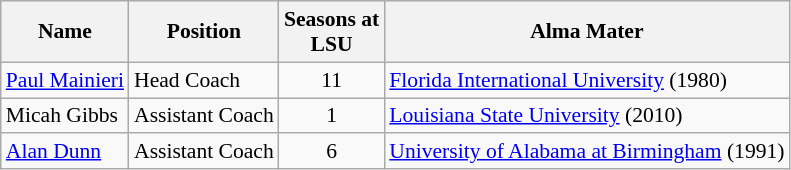<table class="wikitable" border="1" style="font-size:90%;">
<tr>
<th>Name</th>
<th>Position</th>
<th>Seasons at<br>LSU</th>
<th>Alma Mater</th>
</tr>
<tr>
<td><a href='#'>Paul Mainieri</a></td>
<td>Head Coach</td>
<td align=center>11</td>
<td><a href='#'>Florida International University</a> (1980)</td>
</tr>
<tr>
<td>Micah Gibbs</td>
<td>Assistant Coach</td>
<td align=center>1</td>
<td><a href='#'>Louisiana State University</a> (2010)</td>
</tr>
<tr>
<td><a href='#'>Alan Dunn</a></td>
<td>Assistant Coach</td>
<td align=center>6</td>
<td><a href='#'>University of Alabama at Birmingham</a> (1991)</td>
</tr>
</table>
